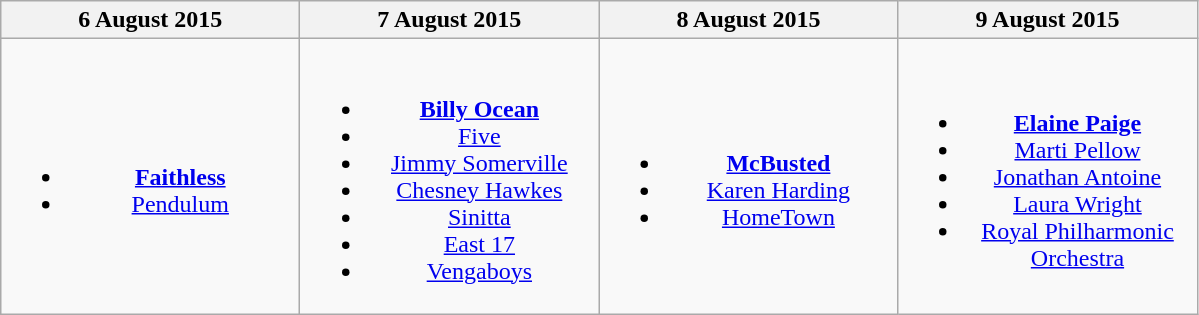<table class="wikitable" style="text-align:center;">
<tr>
<th scope="col" style="width:12em;">6 August 2015</th>
<th scope="col" style="width:12em;">7 August 2015</th>
<th scope="col" style="width:12em;">8 August 2015</th>
<th scope="col" style="width:12em;">9 August 2015</th>
</tr>
<tr>
<td><br><ul><li><strong><a href='#'>Faithless</a></strong></li><li><a href='#'>Pendulum</a></li></ul></td>
<td><br><ul><li><strong><a href='#'>Billy Ocean</a></strong></li><li><a href='#'>Five</a></li><li><a href='#'>Jimmy Somerville</a></li><li><a href='#'>Chesney Hawkes</a></li><li><a href='#'>Sinitta</a></li><li><a href='#'>East 17</a></li><li><a href='#'>Vengaboys</a></li></ul></td>
<td><br><ul><li><strong><a href='#'>McBusted</a></strong></li><li><a href='#'>Karen Harding</a></li><li><a href='#'>HomeTown</a></li></ul></td>
<td><br><ul><li><strong><a href='#'>Elaine Paige</a></strong></li><li><a href='#'>Marti Pellow</a></li><li><a href='#'>Jonathan Antoine</a></li><li><a href='#'>Laura Wright</a></li><li><a href='#'>Royal Philharmonic Orchestra</a></li></ul></td>
</tr>
</table>
